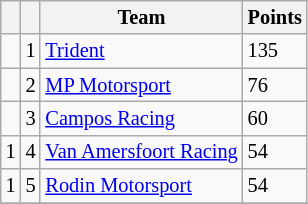<table class="wikitable" style="font-size: 85%;">
<tr>
<th></th>
<th></th>
<th>Team</th>
<th>Points</th>
</tr>
<tr>
<td align="left"></td>
<td align="center">1</td>
<td> <a href='#'>Trident</a></td>
<td>135</td>
</tr>
<tr>
<td align="left"></td>
<td align="center">2</td>
<td> <a href='#'>MP Motorsport</a></td>
<td>76</td>
</tr>
<tr>
<td align="left"></td>
<td align="center">3</td>
<td> <a href='#'>Campos Racing</a></td>
<td>60</td>
</tr>
<tr>
<td align="left"> 1</td>
<td align="center">4</td>
<td> <a href='#'>Van Amersfoort Racing</a></td>
<td>54</td>
</tr>
<tr>
<td align="left"> 1</td>
<td align="center">5</td>
<td> <a href='#'>Rodin Motorsport</a></td>
<td>54</td>
</tr>
<tr>
</tr>
</table>
